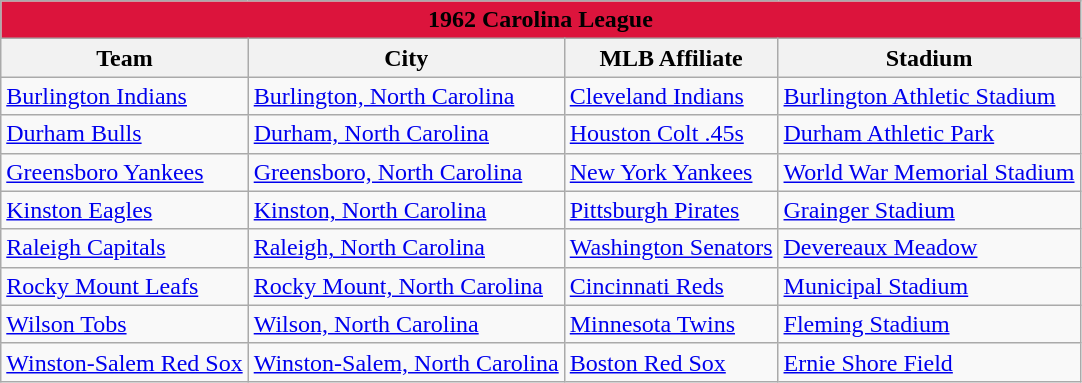<table class="wikitable" style="width:auto">
<tr>
<td bgcolor="#DC143C" align="center" colspan="7"><strong><span>1962 Carolina League</span></strong></td>
</tr>
<tr>
<th>Team</th>
<th>City</th>
<th>MLB Affiliate</th>
<th>Stadium</th>
</tr>
<tr>
<td><a href='#'>Burlington Indians</a></td>
<td><a href='#'>Burlington, North Carolina</a></td>
<td><a href='#'>Cleveland Indians</a></td>
<td><a href='#'>Burlington Athletic Stadium</a></td>
</tr>
<tr>
<td><a href='#'>Durham Bulls</a></td>
<td><a href='#'>Durham, North Carolina</a></td>
<td><a href='#'>Houston Colt .45s</a></td>
<td><a href='#'>Durham Athletic Park</a></td>
</tr>
<tr>
<td><a href='#'>Greensboro Yankees</a></td>
<td><a href='#'>Greensboro, North Carolina</a></td>
<td><a href='#'>New York Yankees</a></td>
<td><a href='#'>World War Memorial Stadium</a></td>
</tr>
<tr>
<td><a href='#'>Kinston Eagles</a></td>
<td><a href='#'>Kinston, North Carolina</a></td>
<td><a href='#'>Pittsburgh Pirates</a></td>
<td><a href='#'>Grainger Stadium</a></td>
</tr>
<tr>
<td><a href='#'>Raleigh Capitals</a></td>
<td><a href='#'>Raleigh, North Carolina</a></td>
<td><a href='#'>Washington Senators</a></td>
<td><a href='#'>Devereaux Meadow</a></td>
</tr>
<tr>
<td><a href='#'>Rocky Mount Leafs</a></td>
<td><a href='#'>Rocky Mount, North Carolina</a></td>
<td><a href='#'>Cincinnati Reds</a></td>
<td><a href='#'>Municipal Stadium</a></td>
</tr>
<tr>
<td><a href='#'>Wilson Tobs</a></td>
<td><a href='#'>Wilson, North Carolina</a></td>
<td><a href='#'>Minnesota Twins</a></td>
<td><a href='#'>Fleming Stadium</a></td>
</tr>
<tr>
<td><a href='#'>Winston-Salem Red Sox</a></td>
<td><a href='#'>Winston-Salem, North Carolina</a></td>
<td><a href='#'>Boston Red Sox</a></td>
<td><a href='#'>Ernie Shore Field</a></td>
</tr>
</table>
